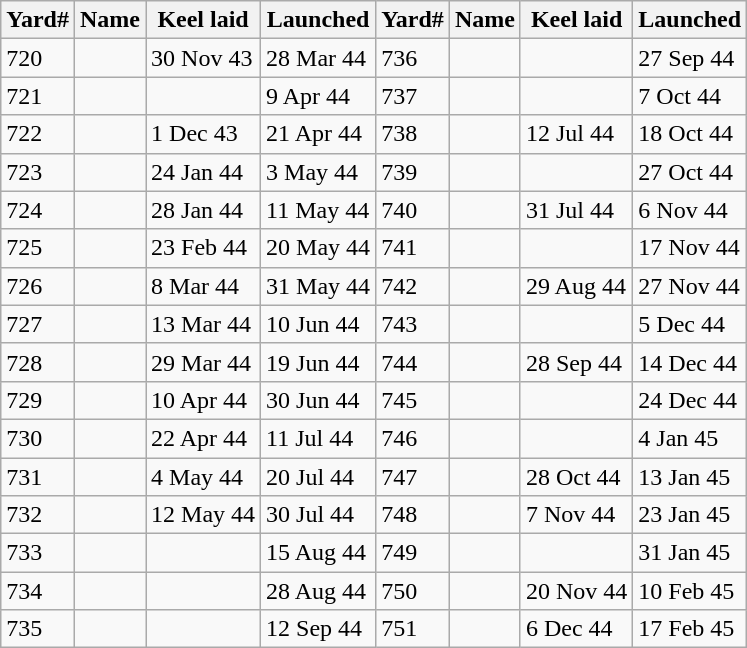<table class=wikitable>
<tr>
<th>Yard#</th>
<th>Name</th>
<th>Keel laid</th>
<th>Launched</th>
<th>Yard#</th>
<th>Name</th>
<th>Keel laid</th>
<th>Launched</th>
</tr>
<tr>
<td>720</td>
<td></td>
<td>30 Nov 43</td>
<td>28 Mar 44</td>
<td>736</td>
<td></td>
<td></td>
<td>27 Sep 44</td>
</tr>
<tr>
<td>721</td>
<td></td>
<td></td>
<td>9 Apr 44</td>
<td>737</td>
<td></td>
<td></td>
<td>7 Oct 44</td>
</tr>
<tr>
<td>722</td>
<td></td>
<td>1 Dec 43</td>
<td>21 Apr 44</td>
<td>738</td>
<td></td>
<td>12 Jul 44</td>
<td>18 Oct 44</td>
</tr>
<tr>
<td>723</td>
<td></td>
<td>24 Jan 44</td>
<td>3 May 44</td>
<td>739</td>
<td></td>
<td></td>
<td>27 Oct 44</td>
</tr>
<tr>
<td>724</td>
<td></td>
<td>28 Jan 44</td>
<td>11 May 44</td>
<td>740</td>
<td></td>
<td>31 Jul 44</td>
<td>6 Nov 44</td>
</tr>
<tr>
<td>725</td>
<td></td>
<td>23 Feb 44</td>
<td>20 May 44</td>
<td>741</td>
<td></td>
<td></td>
<td>17 Nov 44</td>
</tr>
<tr>
<td>726</td>
<td></td>
<td>8 Mar 44</td>
<td>31 May 44</td>
<td>742</td>
<td></td>
<td>29 Aug 44</td>
<td>27 Nov 44</td>
</tr>
<tr>
<td>727</td>
<td></td>
<td>13 Mar 44</td>
<td>10 Jun 44</td>
<td>743</td>
<td></td>
<td></td>
<td>5 Dec 44</td>
</tr>
<tr>
<td>728</td>
<td></td>
<td>29 Mar 44</td>
<td>19 Jun 44</td>
<td>744</td>
<td></td>
<td>28 Sep 44</td>
<td>14 Dec 44</td>
</tr>
<tr>
<td>729</td>
<td></td>
<td>10 Apr 44</td>
<td>30 Jun 44</td>
<td>745</td>
<td></td>
<td></td>
<td>24 Dec 44</td>
</tr>
<tr>
<td>730</td>
<td></td>
<td>22 Apr 44</td>
<td>11 Jul 44</td>
<td>746</td>
<td></td>
<td></td>
<td>4 Jan 45</td>
</tr>
<tr>
<td>731</td>
<td></td>
<td>4 May 44</td>
<td>20 Jul 44</td>
<td>747</td>
<td></td>
<td>28 Oct 44</td>
<td>13 Jan 45</td>
</tr>
<tr>
<td>732</td>
<td></td>
<td>12 May 44</td>
<td>30 Jul 44</td>
<td>748</td>
<td></td>
<td>7 Nov 44</td>
<td>23 Jan 45</td>
</tr>
<tr>
<td>733</td>
<td></td>
<td></td>
<td>15 Aug 44</td>
<td>749</td>
<td></td>
<td></td>
<td>31 Jan 45</td>
</tr>
<tr>
<td>734</td>
<td></td>
<td></td>
<td>28 Aug 44</td>
<td>750</td>
<td></td>
<td>20 Nov 44</td>
<td>10 Feb 45</td>
</tr>
<tr>
<td>735</td>
<td></td>
<td></td>
<td>12 Sep 44</td>
<td>751</td>
<td></td>
<td>6 Dec 44</td>
<td>17 Feb 45</td>
</tr>
</table>
